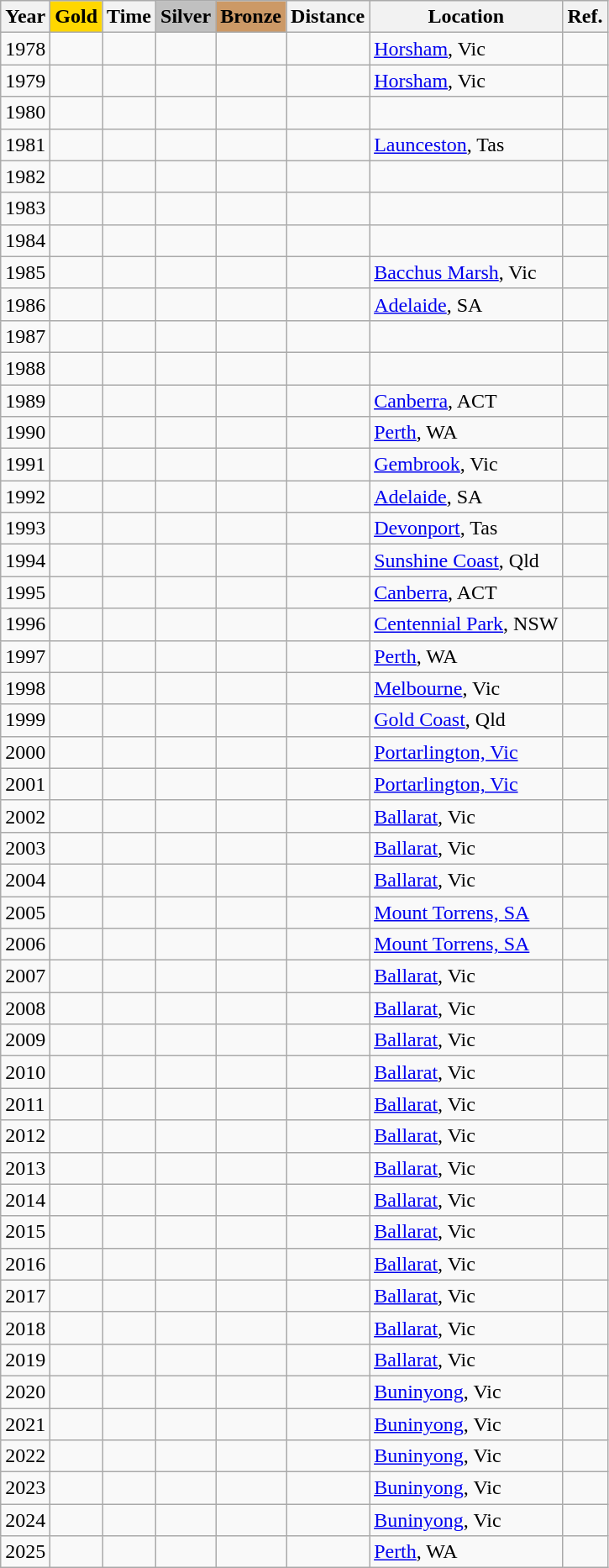<table class="wikitable sortable">
<tr>
<th scope=col>Year</th>
<th scope=col style="background-color:Gold">Gold</th>
<th scope=col style="background-color:">Time</th>
<th scope=col style="background-color:Silver">Silver</th>
<th scope=col style="background-color:#cc9966">Bronze</th>
<th scope=col>Distance</th>
<th scope=col>Location</th>
<th class=unsortable>Ref.</th>
</tr>
<tr>
<td>1978</td>
<td></td>
<td></td>
<td></td>
<td></td>
<td></td>
<td><a href='#'>Horsham</a>, Vic</td>
<td></td>
</tr>
<tr>
<td>1979</td>
<td></td>
<td></td>
<td></td>
<td></td>
<td></td>
<td><a href='#'>Horsham</a>, Vic</td>
<td></td>
</tr>
<tr>
<td>1980</td>
<td></td>
<td></td>
<td></td>
<td></td>
<td></td>
<td></td>
<td></td>
</tr>
<tr>
<td>1981</td>
<td></td>
<td></td>
<td></td>
<td></td>
<td></td>
<td><a href='#'>Launceston</a>, Tas</td>
<td></td>
</tr>
<tr>
<td>1982</td>
<td></td>
<td></td>
<td></td>
<td></td>
<td></td>
<td></td>
<td></td>
</tr>
<tr>
<td>1983</td>
<td></td>
<td></td>
<td></td>
<td></td>
<td></td>
<td></td>
<td></td>
</tr>
<tr>
<td>1984</td>
<td></td>
<td></td>
<td></td>
<td></td>
<td></td>
<td></td>
<td></td>
</tr>
<tr>
<td>1985</td>
<td></td>
<td></td>
<td></td>
<td></td>
<td></td>
<td><a href='#'>Bacchus Marsh</a>, Vic</td>
<td></td>
</tr>
<tr>
<td>1986</td>
<td></td>
<td></td>
<td></td>
<td></td>
<td></td>
<td><a href='#'>Adelaide</a>, SA</td>
<td></td>
</tr>
<tr>
<td>1987</td>
<td></td>
<td></td>
<td></td>
<td></td>
<td></td>
<td></td>
<td></td>
</tr>
<tr>
<td>1988</td>
<td></td>
<td></td>
<td></td>
<td></td>
<td></td>
<td></td>
<td></td>
</tr>
<tr>
<td>1989</td>
<td></td>
<td></td>
<td></td>
<td></td>
<td></td>
<td><a href='#'>Canberra</a>, ACT</td>
<td></td>
</tr>
<tr>
<td>1990</td>
<td></td>
<td></td>
<td></td>
<td></td>
<td></td>
<td><a href='#'>Perth</a>, WA</td>
<td></td>
</tr>
<tr>
<td>1991</td>
<td></td>
<td></td>
<td></td>
<td></td>
<td></td>
<td><a href='#'>Gembrook</a>, Vic</td>
<td></td>
</tr>
<tr>
<td>1992</td>
<td></td>
<td></td>
<td></td>
<td></td>
<td></td>
<td><a href='#'>Adelaide</a>, SA</td>
<td></td>
</tr>
<tr>
<td>1993</td>
<td></td>
<td></td>
<td></td>
<td></td>
<td></td>
<td><a href='#'>Devonport</a>, Tas</td>
<td></td>
</tr>
<tr>
<td>1994</td>
<td></td>
<td></td>
<td></td>
<td></td>
<td></td>
<td><a href='#'>Sunshine Coast</a>, Qld</td>
<td></td>
</tr>
<tr>
<td>1995</td>
<td></td>
<td></td>
<td></td>
<td></td>
<td></td>
<td><a href='#'>Canberra</a>, ACT</td>
<td></td>
</tr>
<tr>
<td>1996</td>
<td></td>
<td></td>
<td></td>
<td></td>
<td></td>
<td><a href='#'>Centennial Park</a>, NSW</td>
<td></td>
</tr>
<tr>
<td>1997</td>
<td></td>
<td></td>
<td></td>
<td></td>
<td></td>
<td><a href='#'>Perth</a>, WA</td>
<td></td>
</tr>
<tr>
<td>1998</td>
<td></td>
<td></td>
<td></td>
<td></td>
<td></td>
<td><a href='#'>Melbourne</a>, Vic</td>
<td></td>
</tr>
<tr>
<td>1999</td>
<td></td>
<td></td>
<td></td>
<td></td>
<td></td>
<td><a href='#'>Gold Coast</a>, Qld</td>
<td></td>
</tr>
<tr>
<td>2000</td>
<td></td>
<td></td>
<td></td>
<td></td>
<td></td>
<td><a href='#'>Portarlington, Vic</a></td>
<td></td>
</tr>
<tr>
<td>2001</td>
<td></td>
<td></td>
<td></td>
<td></td>
<td></td>
<td><a href='#'>Portarlington, Vic</a></td>
<td></td>
</tr>
<tr>
<td>2002</td>
<td></td>
<td></td>
<td></td>
<td></td>
<td></td>
<td><a href='#'>Ballarat</a>, Vic</td>
<td></td>
</tr>
<tr>
<td>2003</td>
<td></td>
<td></td>
<td></td>
<td></td>
<td></td>
<td><a href='#'>Ballarat</a>, Vic</td>
<td></td>
</tr>
<tr>
<td>2004</td>
<td></td>
<td></td>
<td></td>
<td></td>
<td></td>
<td><a href='#'>Ballarat</a>, Vic</td>
<td></td>
</tr>
<tr>
<td>2005</td>
<td></td>
<td></td>
<td></td>
<td></td>
<td></td>
<td><a href='#'>Mount Torrens, SA</a></td>
<td></td>
</tr>
<tr>
<td>2006</td>
<td></td>
<td></td>
<td></td>
<td></td>
<td></td>
<td><a href='#'>Mount Torrens, SA</a></td>
<td></td>
</tr>
<tr>
<td>2007</td>
<td></td>
<td></td>
<td></td>
<td></td>
<td></td>
<td><a href='#'>Ballarat</a>, Vic</td>
<td></td>
</tr>
<tr>
<td>2008</td>
<td></td>
<td></td>
<td></td>
<td></td>
<td></td>
<td><a href='#'>Ballarat</a>, Vic</td>
<td></td>
</tr>
<tr>
<td>2009</td>
<td></td>
<td></td>
<td></td>
<td></td>
<td></td>
<td><a href='#'>Ballarat</a>, Vic</td>
<td></td>
</tr>
<tr>
<td>2010</td>
<td></td>
<td></td>
<td></td>
<td></td>
<td></td>
<td><a href='#'>Ballarat</a>, Vic</td>
<td></td>
</tr>
<tr>
<td>2011</td>
<td></td>
<td></td>
<td></td>
<td></td>
<td></td>
<td><a href='#'>Ballarat</a>, Vic</td>
<td></td>
</tr>
<tr>
<td>2012</td>
<td></td>
<td></td>
<td></td>
<td></td>
<td></td>
<td><a href='#'>Ballarat</a>, Vic</td>
<td></td>
</tr>
<tr>
<td>2013</td>
<td></td>
<td></td>
<td></td>
<td></td>
<td></td>
<td><a href='#'>Ballarat</a>, Vic</td>
<td></td>
</tr>
<tr>
<td>2014</td>
<td></td>
<td></td>
<td></td>
<td></td>
<td></td>
<td><a href='#'>Ballarat</a>, Vic</td>
<td></td>
</tr>
<tr>
<td>2015</td>
<td></td>
<td></td>
<td></td>
<td></td>
<td></td>
<td><a href='#'>Ballarat</a>, Vic</td>
<td></td>
</tr>
<tr>
<td>2016</td>
<td></td>
<td></td>
<td></td>
<td></td>
<td></td>
<td><a href='#'>Ballarat</a>, Vic</td>
<td></td>
</tr>
<tr>
<td>2017</td>
<td></td>
<td></td>
<td></td>
<td></td>
<td></td>
<td><a href='#'>Ballarat</a>, Vic</td>
<td></td>
</tr>
<tr>
<td>2018</td>
<td></td>
<td></td>
<td></td>
<td></td>
<td></td>
<td><a href='#'>Ballarat</a>, Vic</td>
<td></td>
</tr>
<tr>
<td>2019</td>
<td> </td>
<td></td>
<td></td>
<td></td>
<td></td>
<td><a href='#'>Ballarat</a>, Vic</td>
<td></td>
</tr>
<tr>
<td>2020</td>
<td></td>
<td></td>
<td></td>
<td></td>
<td></td>
<td><a href='#'>Buninyong</a>, Vic</td>
<td></td>
</tr>
<tr>
<td>2021</td>
<td></td>
<td></td>
<td></td>
<td></td>
<td></td>
<td><a href='#'>Buninyong</a>, Vic</td>
<td></td>
</tr>
<tr>
<td>2022</td>
<td></td>
<td></td>
<td></td>
<td></td>
<td></td>
<td><a href='#'>Buninyong</a>, Vic</td>
<td></td>
</tr>
<tr>
<td>2023</td>
<td><noinclude></td>
<td></noinclude></td>
<td></td>
<td><noinclude></td>
<td></td>
<td><a href='#'>Buninyong</a>, Vic</noinclude></td>
<td></td>
</tr>
<tr>
<td>2024</td>
<td><noinclude></td>
<td></noinclude></td>
<td></td>
<td><noinclude></td>
<td></td>
<td><a href='#'>Buninyong</a>, Vic</noinclude></td>
<td></td>
</tr>
<tr>
<td>2025</td>
<td> <noinclude></td>
<td></noinclude></td>
<td></td>
<td><noinclude></td>
<td></td>
<td><a href='#'>Perth</a>, WA</noinclude></td>
<td></td>
</tr>
</table>
